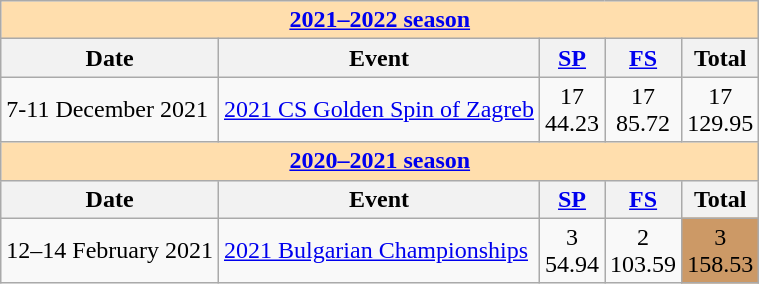<table class="wikitable">
<tr>
<td style="background-color: #ffdead; " colspan=5 align=center><a href='#'><strong>2021–2022 season</strong></a></td>
</tr>
<tr>
<th>Date</th>
<th>Event</th>
<th><a href='#'>SP</a></th>
<th><a href='#'>FS</a></th>
<th>Total</th>
</tr>
<tr>
<td>7-11 December 2021</td>
<td><a href='#'>2021 CS Golden Spin of Zagreb</a></td>
<td align=center>17 <br> 44.23</td>
<td align=center>17 <br> 85.72</td>
<td align=center>17<br> 129.95</td>
</tr>
<tr>
<td style="background-color: #ffdead; " colspan=5 align=center><a href='#'><strong>2020–2021 season</strong></a></td>
</tr>
<tr>
<th>Date</th>
<th>Event</th>
<th><a href='#'>SP</a></th>
<th><a href='#'>FS</a></th>
<th>Total</th>
</tr>
<tr>
<td>12–14 February 2021</td>
<td><a href='#'>2021 Bulgarian Championships</a></td>
<td align=center>3 <br> 54.94</td>
<td align=center>2 <br> 103.59</td>
<td align=center bgcolor=cc9966>3 <br> 158.53</td>
</tr>
</table>
